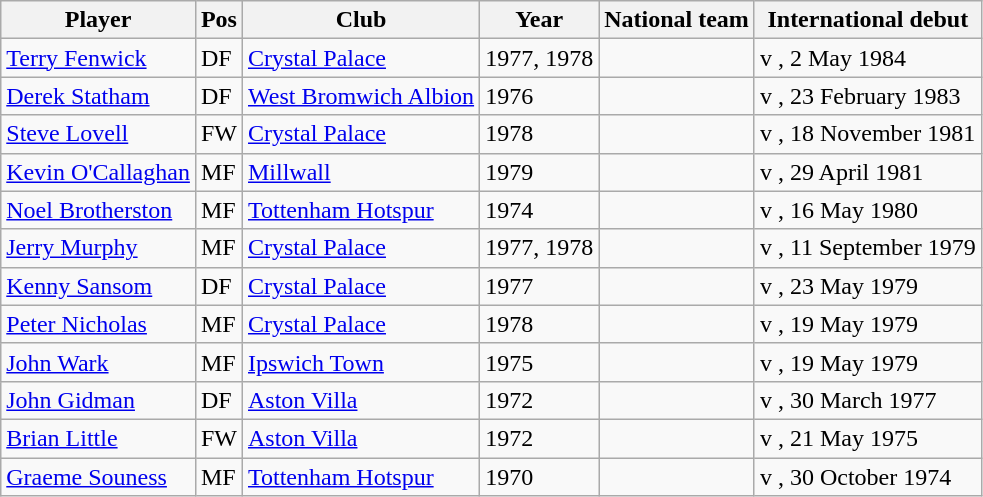<table class="wikitable sortable">
<tr>
<th>Player</th>
<th>Pos</th>
<th>Club</th>
<th>Year</th>
<th>National team</th>
<th>International debut</th>
</tr>
<tr>
<td><a href='#'>Terry Fenwick</a></td>
<td>DF</td>
<td><a href='#'>Crystal Palace</a></td>
<td>1977, 1978</td>
<td></td>
<td>v , 2 May 1984</td>
</tr>
<tr>
<td><a href='#'>Derek Statham</a></td>
<td>DF</td>
<td><a href='#'>West Bromwich Albion</a></td>
<td>1976</td>
<td></td>
<td>v , 23 February 1983</td>
</tr>
<tr>
<td><a href='#'>Steve Lovell</a></td>
<td>FW</td>
<td><a href='#'>Crystal Palace</a></td>
<td>1978</td>
<td></td>
<td>v , 18 November 1981</td>
</tr>
<tr>
<td><a href='#'>Kevin O'Callaghan</a></td>
<td>MF</td>
<td><a href='#'>Millwall</a></td>
<td>1979</td>
<td></td>
<td>v , 29 April 1981</td>
</tr>
<tr>
<td><a href='#'>Noel Brotherston</a></td>
<td>MF</td>
<td><a href='#'>Tottenham Hotspur</a></td>
<td>1974</td>
<td></td>
<td>v , 16 May 1980</td>
</tr>
<tr>
<td><a href='#'>Jerry Murphy</a></td>
<td>MF</td>
<td><a href='#'>Crystal Palace</a></td>
<td>1977, 1978</td>
<td></td>
<td>v , 11 September 1979</td>
</tr>
<tr>
<td><a href='#'>Kenny Sansom</a></td>
<td>DF</td>
<td><a href='#'>Crystal Palace</a></td>
<td>1977</td>
<td></td>
<td>v , 23 May 1979</td>
</tr>
<tr>
<td><a href='#'>Peter Nicholas</a></td>
<td>MF</td>
<td><a href='#'>Crystal Palace</a></td>
<td>1978</td>
<td></td>
<td>v , 19 May 1979</td>
</tr>
<tr>
<td><a href='#'>John Wark</a></td>
<td>MF</td>
<td><a href='#'>Ipswich Town</a></td>
<td>1975</td>
<td></td>
<td>v , 19 May 1979</td>
</tr>
<tr>
<td><a href='#'>John Gidman</a></td>
<td>DF</td>
<td><a href='#'>Aston Villa</a></td>
<td>1972</td>
<td></td>
<td>v , 30 March 1977</td>
</tr>
<tr>
<td><a href='#'>Brian Little</a></td>
<td>FW</td>
<td><a href='#'>Aston Villa</a></td>
<td>1972</td>
<td></td>
<td>v , 21 May 1975</td>
</tr>
<tr>
<td><a href='#'>Graeme Souness</a></td>
<td>MF</td>
<td><a href='#'>Tottenham Hotspur</a></td>
<td>1970</td>
<td></td>
<td>v , 30 October 1974</td>
</tr>
</table>
